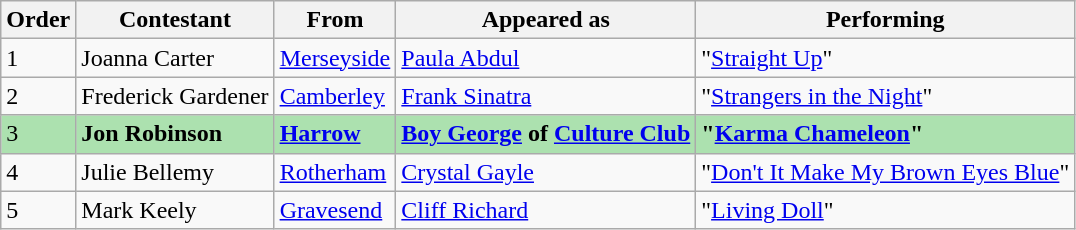<table class="wikitable">
<tr>
<th>Order</th>
<th>Contestant</th>
<th>From</th>
<th>Appeared as</th>
<th>Performing</th>
</tr>
<tr>
<td>1</td>
<td>Joanna Carter</td>
<td><a href='#'>Merseyside</a></td>
<td><a href='#'>Paula Abdul</a></td>
<td>"<a href='#'>Straight Up</a>"</td>
</tr>
<tr>
<td>2</td>
<td>Frederick Gardener</td>
<td><a href='#'>Camberley</a></td>
<td><a href='#'>Frank Sinatra</a></td>
<td>"<a href='#'>Strangers in the Night</a>"</td>
</tr>
<tr style="background:#ACE1AF;">
<td>3</td>
<td><strong>Jon Robinson</strong></td>
<td><strong><a href='#'>Harrow</a></strong></td>
<td><strong><a href='#'>Boy George</a> of <a href='#'>Culture Club</a></strong></td>
<td><strong>"<a href='#'>Karma Chameleon</a>"</strong></td>
</tr>
<tr>
<td>4</td>
<td>Julie Bellemy</td>
<td><a href='#'>Rotherham</a></td>
<td><a href='#'>Crystal Gayle</a></td>
<td>"<a href='#'>Don't It Make My Brown Eyes Blue</a>"</td>
</tr>
<tr>
<td>5</td>
<td>Mark Keely</td>
<td><a href='#'>Gravesend</a></td>
<td><a href='#'>Cliff Richard</a></td>
<td>"<a href='#'>Living Doll</a>"</td>
</tr>
</table>
